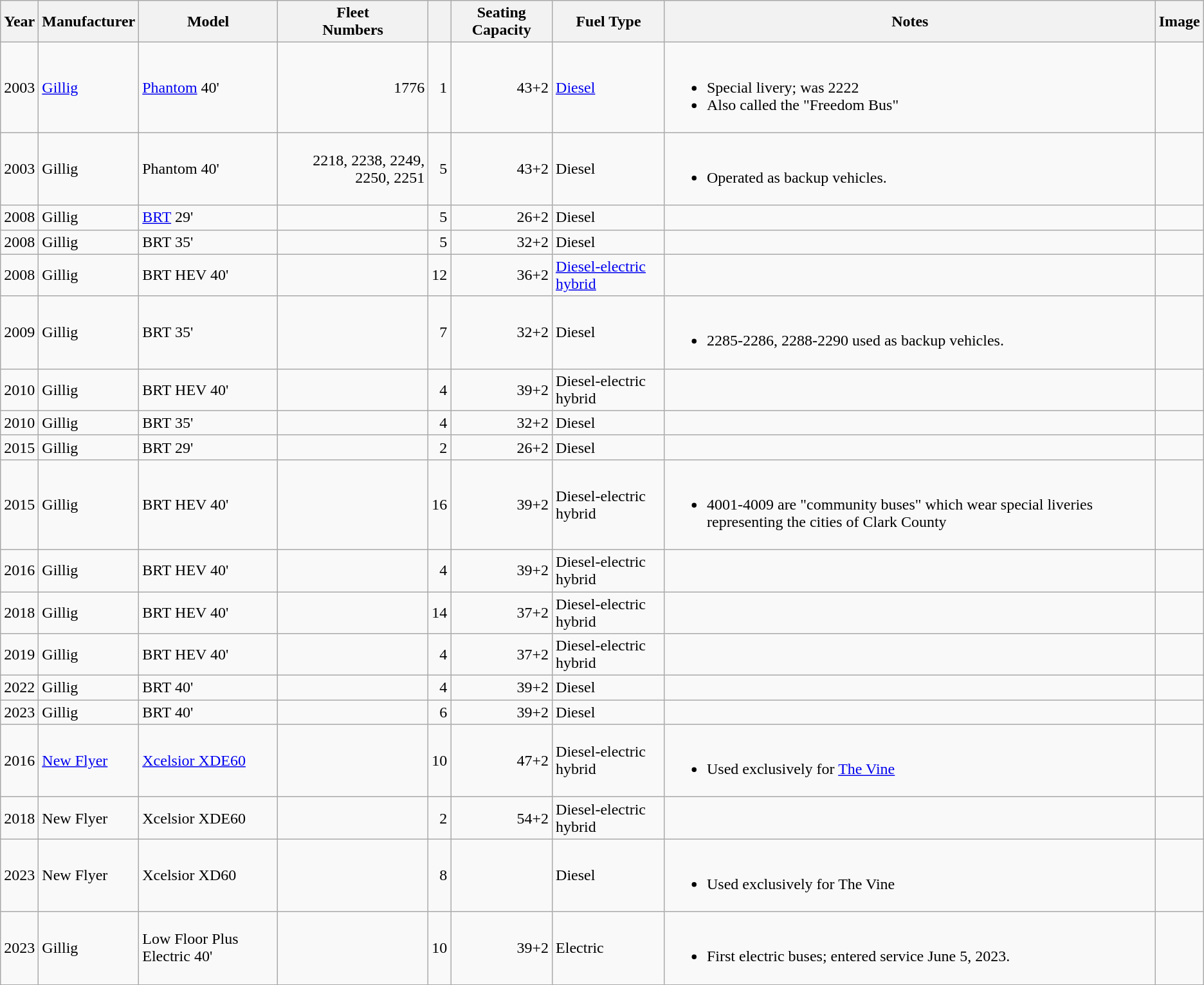<table class="wikitable sortable">
<tr>
<th>Year</th>
<th>Manufacturer</th>
<th>Model</th>
<th>Fleet<br>Numbers</th>
<th></th>
<th>Seating Capacity</th>
<th>Fuel Type</th>
<th class="unsortable">Notes</th>
<th class="unsortable">Image</th>
</tr>
<tr>
<td>2003</td>
<td><a href='#'>Gillig</a></td>
<td><a href='#'>Phantom</a> 40'</td>
<td align=right>1776</td>
<td align=right>1</td>
<td align=right>43+2</td>
<td><a href='#'>Diesel</a></td>
<td><br><ul><li>Special livery; was 2222</li><li>Also called the "Freedom Bus"</li></ul></td>
<td></td>
</tr>
<tr>
<td>2003</td>
<td>Gillig</td>
<td>Phantom 40'</td>
<td align="right">2218, 2238, 2249, 2250, 2251</td>
<td align="right">5</td>
<td align="right">43+2</td>
<td>Diesel</td>
<td><br><ul><li>Operated as backup vehicles.</li></ul></td>
<td></td>
</tr>
<tr>
<td>2008</td>
<td>Gillig</td>
<td><a href='#'>BRT</a> 29'</td>
<td align=right></td>
<td align=right>5</td>
<td align=right>26+2</td>
<td>Diesel</td>
<td></td>
<td></td>
</tr>
<tr>
<td>2008</td>
<td>Gillig</td>
<td>BRT 35'</td>
<td align=right></td>
<td align=right>5</td>
<td align=right>32+2</td>
<td>Diesel</td>
<td></td>
<td></td>
</tr>
<tr>
<td>2008</td>
<td>Gillig</td>
<td>BRT HEV 40'</td>
<td align=right></td>
<td align=right>12</td>
<td align=right>36+2</td>
<td><a href='#'>Diesel-electric hybrid</a></td>
<td></td>
<td></td>
</tr>
<tr>
<td>2009</td>
<td>Gillig</td>
<td>BRT 35'</td>
<td align=right></td>
<td align=right>7</td>
<td align=right>32+2</td>
<td>Diesel</td>
<td><br><ul><li>2285-2286, 2288-2290 used as backup vehicles.</li></ul></td>
<td></td>
</tr>
<tr>
<td>2010</td>
<td>Gillig</td>
<td>BRT HEV 40'</td>
<td align=right></td>
<td align=right>4</td>
<td align=right>39+2</td>
<td>Diesel-electric hybrid</td>
<td></td>
<td></td>
</tr>
<tr>
<td>2010</td>
<td>Gillig</td>
<td>BRT 35'</td>
<td align=right></td>
<td align=right>4</td>
<td align=right>32+2</td>
<td>Diesel</td>
<td></td>
<td></td>
</tr>
<tr>
<td>2015</td>
<td>Gillig</td>
<td>BRT 29'</td>
<td align=right></td>
<td align=right>2</td>
<td align=right>26+2</td>
<td>Diesel</td>
<td></td>
<td></td>
</tr>
<tr>
<td>2015</td>
<td>Gillig</td>
<td>BRT HEV 40'</td>
<td align=right></td>
<td align=right>16</td>
<td align=right>39+2</td>
<td>Diesel-electric hybrid</td>
<td><br><ul><li>4001-4009 are "community buses" which wear special liveries representing the cities of Clark County</li></ul></td>
<td></td>
</tr>
<tr>
<td>2016</td>
<td>Gillig</td>
<td>BRT HEV 40'</td>
<td align=right></td>
<td align=right>4</td>
<td align=right>39+2</td>
<td>Diesel-electric hybrid</td>
<td></td>
<td></td>
</tr>
<tr>
<td>2018</td>
<td>Gillig</td>
<td>BRT HEV 40'</td>
<td align=right></td>
<td align=right>14</td>
<td align=right>37+2</td>
<td>Diesel-electric hybrid</td>
<td></td>
<td></td>
</tr>
<tr>
<td>2019</td>
<td>Gillig</td>
<td>BRT HEV 40'</td>
<td align=right></td>
<td align=right>4</td>
<td align=right>37+2</td>
<td>Diesel-electric hybrid</td>
<td></td>
<td></td>
</tr>
<tr>
<td>2022</td>
<td>Gillig</td>
<td>BRT 40'</td>
<td align=right></td>
<td align=right>4</td>
<td align=right>39+2</td>
<td>Diesel</td>
<td></td>
<td></td>
</tr>
<tr>
<td>2023</td>
<td>Gillig</td>
<td>BRT 40'</td>
<td align=right></td>
<td align=right>6</td>
<td align=right>39+2</td>
<td>Diesel</td>
<td></td>
<td></td>
</tr>
<tr>
<td>2016</td>
<td><a href='#'>New Flyer</a></td>
<td><a href='#'>Xcelsior XDE60</a></td>
<td align=right></td>
<td align=right>10</td>
<td align=right>47+2</td>
<td>Diesel-electric hybrid</td>
<td><br><ul><li>Used exclusively for <a href='#'>The Vine</a></li></ul></td>
<td></td>
</tr>
<tr>
<td>2018</td>
<td>New Flyer</td>
<td>Xcelsior XDE60</td>
<td align=right></td>
<td align=right>2</td>
<td align=right>54+2</td>
<td>Diesel-electric hybrid</td>
<td></td>
<td></td>
</tr>
<tr>
<td>2023</td>
<td>New Flyer</td>
<td>Xcelsior XD60</td>
<td align=right></td>
<td align=right>8</td>
<td></td>
<td>Diesel</td>
<td><br><ul><li>Used exclusively for The Vine</li></ul></td>
<td></td>
</tr>
<tr>
<td>2023</td>
<td>Gillig</td>
<td>Low Floor Plus Electric 40'</td>
<td align=right></td>
<td align=right>10</td>
<td align=right>39+2</td>
<td>Electric</td>
<td><br><ul><li>First electric buses; entered service June 5, 2023.</li></ul></td>
<td></td>
</tr>
<tr>
</tr>
</table>
